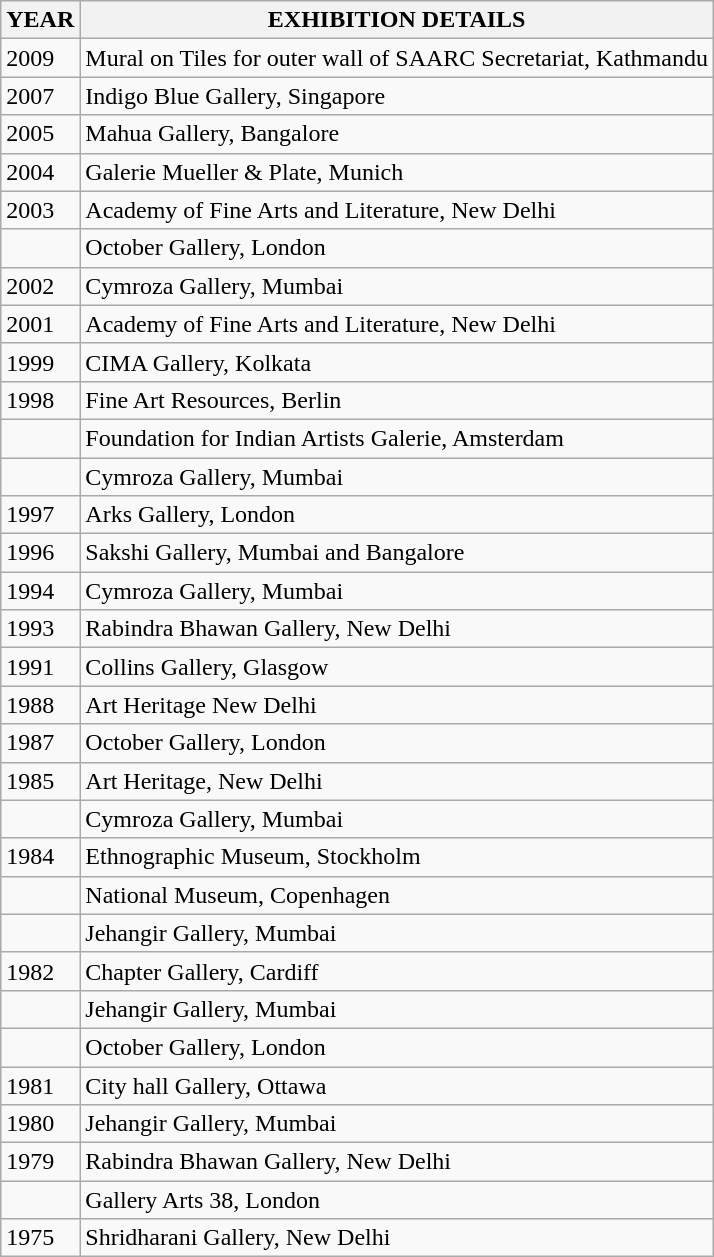<table class="wikitable">
<tr>
<th>YEAR</th>
<th>EXHIBITION DETAILS</th>
</tr>
<tr>
<td>2009</td>
<td>Mural on Tiles for outer wall of SAARC Secretariat, Kathmandu</td>
</tr>
<tr>
<td>2007</td>
<td>Indigo Blue Gallery, Singapore</td>
</tr>
<tr>
<td>2005</td>
<td>Mahua Gallery, Bangalore</td>
</tr>
<tr>
<td>2004</td>
<td>Galerie Mueller & Plate, Munich</td>
</tr>
<tr>
<td>2003</td>
<td>Academy of Fine Arts and Literature, New Delhi</td>
</tr>
<tr>
<td></td>
<td>October Gallery, London</td>
</tr>
<tr>
<td>2002</td>
<td>Cymroza Gallery, Mumbai</td>
</tr>
<tr>
<td>2001</td>
<td>Academy of Fine Arts and Literature, New Delhi</td>
</tr>
<tr>
<td>1999</td>
<td>CIMA Gallery, Kolkata</td>
</tr>
<tr>
<td>1998</td>
<td>Fine Art Resources, Berlin</td>
</tr>
<tr>
<td></td>
<td>Foundation for Indian Artists Galerie, Amsterdam</td>
</tr>
<tr>
<td></td>
<td>Cymroza Gallery, Mumbai</td>
</tr>
<tr>
<td>1997</td>
<td>Arks Gallery, London</td>
</tr>
<tr>
<td>1996</td>
<td>Sakshi Gallery, Mumbai and Bangalore</td>
</tr>
<tr>
<td>1994</td>
<td>Cymroza Gallery, Mumbai</td>
</tr>
<tr>
<td>1993</td>
<td>Rabindra Bhawan Gallery, New Delhi</td>
</tr>
<tr>
<td>1991</td>
<td>Collins Gallery, Glasgow</td>
</tr>
<tr>
<td>1988</td>
<td>Art Heritage New Delhi</td>
</tr>
<tr>
<td>1987</td>
<td>October Gallery, London</td>
</tr>
<tr>
<td>1985</td>
<td>Art Heritage, New Delhi</td>
</tr>
<tr>
<td></td>
<td>Cymroza Gallery, Mumbai</td>
</tr>
<tr>
<td>1984</td>
<td>Ethnographic Museum, Stockholm</td>
</tr>
<tr>
<td></td>
<td>National Museum, Copenhagen</td>
</tr>
<tr>
<td></td>
<td>Jehangir Gallery, Mumbai</td>
</tr>
<tr>
<td>1982</td>
<td>Chapter Gallery, Cardiff</td>
</tr>
<tr>
<td></td>
<td>Jehangir Gallery, Mumbai</td>
</tr>
<tr>
<td></td>
<td>October Gallery, London </td>
</tr>
<tr>
<td>1981</td>
<td>City hall Gallery, Ottawa</td>
</tr>
<tr>
<td>1980</td>
<td>Jehangir Gallery, Mumbai</td>
</tr>
<tr>
<td>1979</td>
<td>Rabindra Bhawan Gallery, New Delhi</td>
</tr>
<tr>
<td></td>
<td>Gallery Arts 38, London</td>
</tr>
<tr>
<td>1975</td>
<td>Shridharani Gallery, New Delhi</td>
</tr>
</table>
